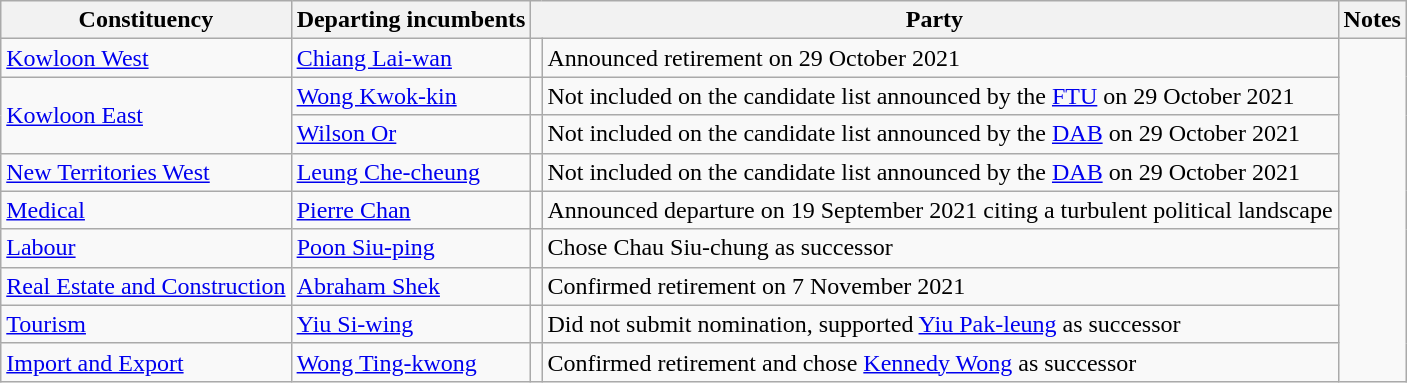<table class="wikitable">
<tr>
<th>Constituency</th>
<th>Departing incumbents</th>
<th colspan="2">Party</th>
<th>Notes</th>
</tr>
<tr>
<td rowspan="1"><a href='#'>Kowloon West</a></td>
<td><a href='#'>Chiang Lai-wan</a></td>
<td></td>
<td>Announced retirement on 29 October 2021</td>
</tr>
<tr>
<td rowspan="2"><a href='#'>Kowloon East</a></td>
<td><a href='#'>Wong Kwok-kin</a></td>
<td></td>
<td>Not included on the candidate list announced by the <a href='#'>FTU</a> on 29 October 2021</td>
</tr>
<tr>
<td><a href='#'>Wilson Or</a></td>
<td></td>
<td>Not included on the candidate list announced by the <a href='#'>DAB</a> on 29 October 2021</td>
</tr>
<tr>
<td rowspan="1"><a href='#'>New Territories West</a></td>
<td><a href='#'>Leung Che-cheung</a></td>
<td></td>
<td>Not included on the candidate list announced by the <a href='#'>DAB</a> on 29 October 2021</td>
</tr>
<tr>
<td rowspan="1"><a href='#'>Medical</a></td>
<td><a href='#'>Pierre Chan</a></td>
<td></td>
<td>Announced departure on 19 September 2021 citing a turbulent political landscape</td>
</tr>
<tr>
<td><a href='#'>Labour</a></td>
<td><a href='#'>Poon Siu-ping</a></td>
<td></td>
<td>Chose Chau Siu-chung as successor</td>
</tr>
<tr>
<td><a href='#'>Real Estate and Construction</a></td>
<td><a href='#'>Abraham Shek</a></td>
<td></td>
<td>Confirmed retirement on 7 November 2021</td>
</tr>
<tr>
<td><a href='#'>Tourism</a></td>
<td><a href='#'>Yiu Si-wing</a></td>
<td></td>
<td>Did not submit nomination, supported <a href='#'>Yiu Pak-leung</a> as successor</td>
</tr>
<tr>
<td rowspan="1"><a href='#'>Import and Export</a></td>
<td><a href='#'>Wong Ting-kwong</a></td>
<td></td>
<td>Confirmed retirement and chose <a href='#'>Kennedy Wong</a> as successor</td>
</tr>
</table>
